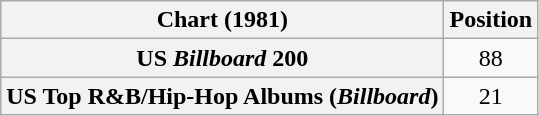<table class="wikitable sortable plainrowheaders" style="text-align:center">
<tr>
<th scope="col">Chart (1981)</th>
<th scope="col">Position</th>
</tr>
<tr>
<th scope="row">US <em>Billboard</em> 200</th>
<td>88</td>
</tr>
<tr>
<th scope="row">US Top R&B/Hip-Hop Albums (<em>Billboard</em>)</th>
<td>21</td>
</tr>
</table>
